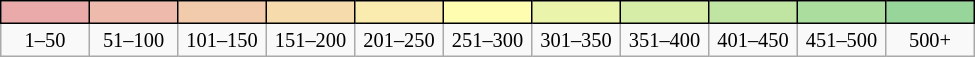<table class="wikitable" style="width:650px; table-layout:fixed; overflow:visible; text-align:center; font-size:85%">
<tr style="height:15px;">
<td style="border:1px solid black; background:#EAAAAA;"></td>
<td style="border:1px solid black; background:#EEBAAB;"></td>
<td style="border:1px solid black; background:#F2CBAC;"></td>
<td style="border:1px solid black; background:#F6DBAD;"></td>
<td style="border:1px solid black; background:#FAECAE;"></td>
<td style="border:1px solid black; background:#FFFDB0;"></td>
<td style="border:1px solid black; background:#EAF5AB;"></td>
<td style="border:1px solid black; background:#D5EDA7;"></td>
<td style="border:1px solid black; background:#C0E5A3;"></td>
<td style="border:1px solid black; background:#ABDD9F;"></td>
<td style="border:1px solid black; background:#97D59B;"></td>
</tr>
<tr style="text-align:center;">
<td>1–50</td>
<td>51–100</td>
<td>101–150</td>
<td>151–200</td>
<td>201–250</td>
<td>251–300</td>
<td>301–350</td>
<td>351–400</td>
<td>401–450</td>
<td>451–500</td>
<td>500+</td>
</tr>
</table>
